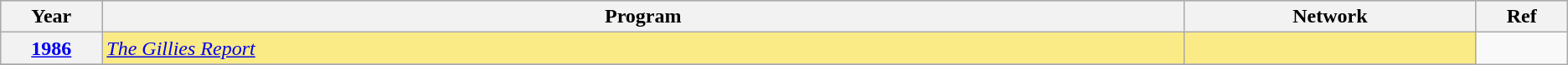<table class="wikitable sortable">
<tr style="background:#bebebe;">
<th scope="col" style="width:1%;">Year</th>
<th scope="col" style="width:16%;">Program</th>
<th scope="col" style="width:4%;">Network</th>
<th scope="col" style="width:1%;" class="unsortable">Ref</th>
</tr>
<tr>
<th scope="row" style="text-align:center"><a href='#'>1986</a></th>
<td style="background:#FAEB86"><em><a href='#'>The Gillies Report</a></em></td>
<td style="background:#FAEB86"></td>
<td rowspan="3"></td>
</tr>
<tr>
</tr>
</table>
